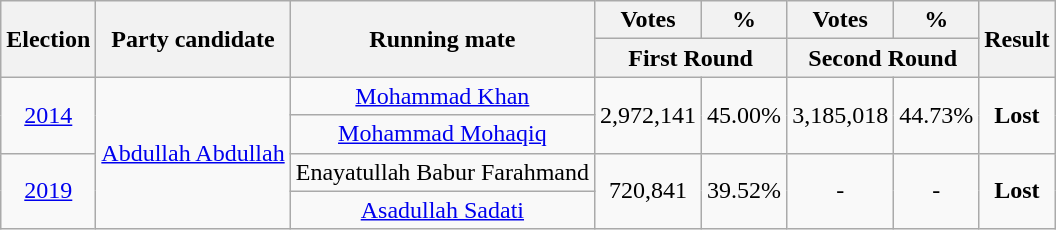<table class="wikitable" style="text-align:center">
<tr>
<th rowspan="2">Election</th>
<th rowspan="2">Party candidate</th>
<th rowspan="2">Running mate</th>
<th>Votes</th>
<th>%</th>
<th>Votes</th>
<th>%</th>
<th rowspan="2">Result</th>
</tr>
<tr>
<th colspan="2">First Round</th>
<th colspan="2">Second Round</th>
</tr>
<tr>
<td rowspan="2"><a href='#'>2014</a></td>
<td rowspan="4"><a href='#'>Abdullah Abdullah</a></td>
<td><a href='#'>Mohammad Khan</a></td>
<td rowspan="2">2,972,141</td>
<td rowspan="2">45.00%</td>
<td rowspan="2">3,185,018</td>
<td rowspan="2">44.73%</td>
<td rowspan="2"><strong>Lost</strong> </td>
</tr>
<tr>
<td><a href='#'>Mohammad Mohaqiq</a></td>
</tr>
<tr>
<td rowspan="2"><a href='#'>2019</a></td>
<td>Enayatullah Babur Farahmand</td>
<td rowspan="2">720,841</td>
<td rowspan="2">39.52%</td>
<td rowspan="2">-</td>
<td rowspan="2">-</td>
<td rowspan="2"><strong>Lost</strong> </td>
</tr>
<tr>
<td><a href='#'>Asadullah Sadati</a></td>
</tr>
</table>
